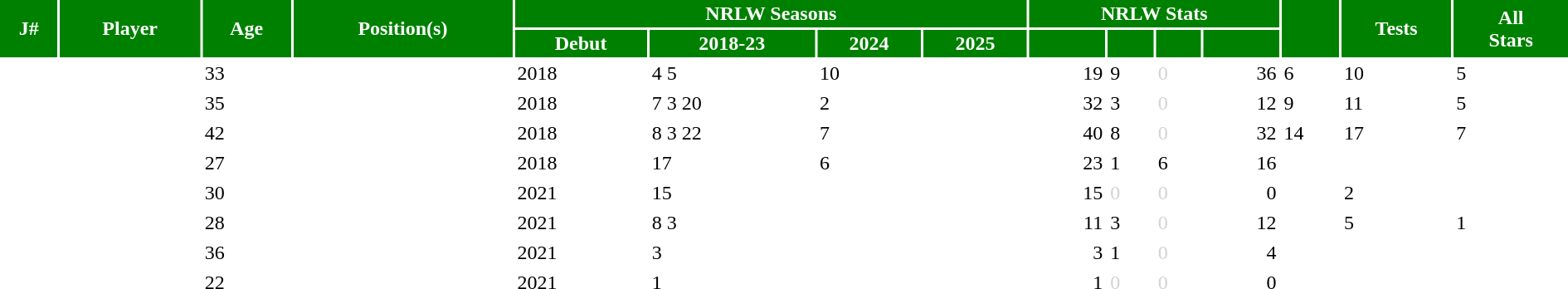<table class="sortable" border="0" cellspacing="2" cellpadding="2" style="width:100%;" style="text-align:center;">
<tr style="background:green; color:white">
<th rowspan=2>J#</th>
<th rowspan=2>Player</th>
<th rowspan=2>Age</th>
<th rowspan=2>Position(s)</th>
<th colspan=4>NRLW Seasons</th>
<th colspan=4>NRLW Stats</th>
<th rowspan=2 class="unsortable"></th>
<th rowspan=2 class="unsortable">Tests</th>
<th rowspan=2 class="unsortable">All <br> Stars</th>
</tr>
<tr style="background:green; color:white">
<th class="unsortable">Debut</th>
<th class="unsortable">2018-23</th>
<th class="unsortable">2024</th>
<th class="unsortable">2025</th>
<th></th>
<th></th>
<th class="unsortable"></th>
<th></th>
</tr>
<tr>
<td align=right></td>
<td align=left></td>
<td>33</td>
<td></td>
<td>2018</td>
<td align=left> 4  5</td>
<td align=left> 10</td>
<td></td>
<td align=right>19</td>
<td>9</td>
<td style="color:lightgray">0</td>
<td align=right>36</td>
<td align=left> 6</td>
<td align=left> 10</td>
<td align=left> 5</td>
</tr>
<tr>
<td align=right></td>
<td align=left></td>
<td>35</td>
<td></td>
<td>2018</td>
<td align=left> 7  3  20</td>
<td align=left> 2</td>
<td></td>
<td align=right>32</td>
<td>3</td>
<td style="color:lightgray">0</td>
<td align=right>12</td>
<td align=left> 9</td>
<td align=left> 11</td>
<td align=left> 5</td>
</tr>
<tr>
<td align=right></td>
<td align=left></td>
<td>42</td>
<td></td>
<td>2018</td>
<td align=left> 8  3  22</td>
<td align=left> 7</td>
<td></td>
<td align=right>40</td>
<td>8</td>
<td style="color:lightgray">0</td>
<td align=right>32</td>
<td align=left> 14</td>
<td align=left> 17</td>
<td align=left> 7</td>
</tr>
<tr>
<td align=right></td>
<td align=left></td>
<td>27</td>
<td></td>
<td>2018</td>
<td align=left> 17</td>
<td align=left> 6</td>
<td></td>
<td align=right>23</td>
<td>1</td>
<td>6</td>
<td align=right>16</td>
<td></td>
<td></td>
<td></td>
</tr>
<tr>
<td align=right></td>
<td align=left></td>
<td>30</td>
<td></td>
<td>2021</td>
<td align=left> 15</td>
<td></td>
<td></td>
<td align=right>15</td>
<td style="color:lightgray">0</td>
<td style="color:lightgray">0</td>
<td align=right>0</td>
<td></td>
<td align=left> 2</td>
<td></td>
</tr>
<tr>
<td align=right></td>
<td align=left></td>
<td>28</td>
<td></td>
<td>2021</td>
<td align=left> 8  3</td>
<td></td>
<td></td>
<td align=right>11</td>
<td>3</td>
<td style="color:lightgray">0</td>
<td align=right>12</td>
<td></td>
<td align=left> 5</td>
<td align=left> 1</td>
</tr>
<tr>
<td align=right></td>
<td align=left></td>
<td>36</td>
<td></td>
<td>2021</td>
<td align=left> 3</td>
<td></td>
<td></td>
<td align=right>3</td>
<td>1</td>
<td style="color:lightgray">0</td>
<td align=right>4</td>
<td></td>
<td></td>
<td></td>
</tr>
<tr>
<td align=right></td>
<td align=left></td>
<td>22</td>
<td></td>
<td>2021</td>
<td align=left> 1</td>
<td></td>
<td></td>
<td align=right>1</td>
<td style="color:lightgray">0</td>
<td style="color:lightgray">0</td>
<td align=right>0</td>
<td></td>
<td></td>
<td></td>
</tr>
</table>
